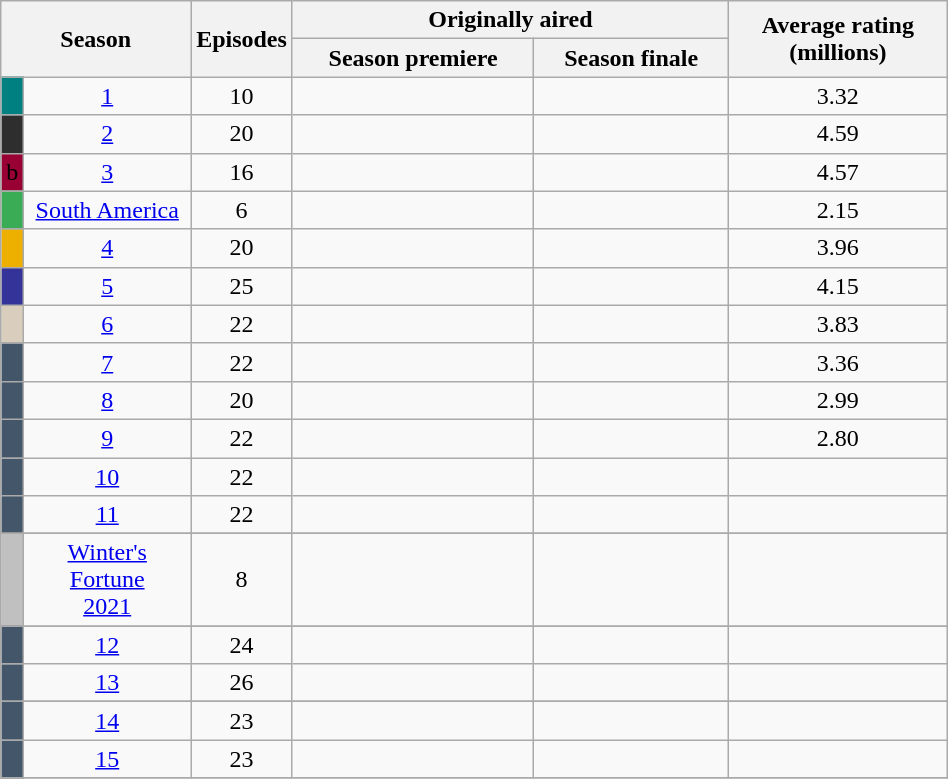<table class="wikitable"  style="width: 50%; text-align:center;">
<tr>
<th colspan="2" rowspan="2" style="width:20%;">Season</th>
<th rowspan="2" style="width:10%;">Episodes</th>
<th colspan="2">Originally aired</th>
<th scope="col" rowspan="2">Average rating<br>(millions)</th>
</tr>
<tr>
<th>Season premiere</th>
<th>Season finale</th>
</tr>
<tr>
<td style="width:1px; background:teal;"></td>
<td><a href='#'>1</a></td>
<td>10</td>
<td></td>
<td></td>
<td>3.32</td>
</tr>
<tr>
<td style="width:1px; background:#2E2E2E;"></td>
<td><a href='#'>2</a></td>
<td>20</td>
<td></td>
<td></td>
<td>4.59</td>
</tr>
<tr>
<td style="width:1px; background:#903;">b</td>
<td><a href='#'>3</a></td>
<td>16</td>
<td></td>
<td></td>
<td>4.57</td>
</tr>
<tr>
<td style="width:1px; background:#3AAC55;"></td>
<td><a href='#'>South America</a></td>
<td>6</td>
<td></td>
<td></td>
<td>2.15</td>
</tr>
<tr>
<td style="width:1px; background:#EEB000;"></td>
<td><a href='#'>4</a></td>
<td>20</td>
<td></td>
<td></td>
<td>3.96</td>
</tr>
<tr>
<td style="width:1px; background:#333399;"></td>
<td><a href='#'>5</a></td>
<td>25</td>
<td></td>
<td></td>
<td>4.15</td>
</tr>
<tr>
<td style="width:1px; background:#D9CEBE;"></td>
<td><a href='#'>6</a></td>
<td>22</td>
<td></td>
<td></td>
<td>3.83</td>
</tr>
<tr>
<td style="width:1px; background:#435669;"></td>
<td><a href='#'>7</a></td>
<td>22</td>
<td></td>
<td></td>
<td>3.36</td>
</tr>
<tr>
<td style="width:1px; background:#445669;"></td>
<td><a href='#'>8</a></td>
<td>20</td>
<td></td>
<td></td>
<td>2.99</td>
</tr>
<tr>
<td style="width:1px; background:#445669;"></td>
<td><a href='#'>9</a></td>
<td>22</td>
<td></td>
<td></td>
<td>2.80</td>
</tr>
<tr>
<td style="width:1px; background:#445669;"></td>
<td><a href='#'>10</a></td>
<td>22</td>
<td></td>
<td></td>
<td></td>
</tr>
<tr>
<td style="width:1px; background:#445669;"></td>
<td><a href='#'>11</a></td>
<td>22</td>
<td></td>
<td></td>
<td></td>
</tr>
<tr>
</tr>
<tr>
<td style="width:1px; background:#c0c0c0;"></td>
<td><a href='#'>Winter's Fortune <br> 2021</a></td>
<td>8</td>
<td></td>
<td></td>
<td></td>
</tr>
<tr>
</tr>
<tr>
<td style="width:1px; background:#445669;"></td>
<td><a href='#'>12</a></td>
<td>24</td>
<td></td>
<td></td>
<td></td>
</tr>
<tr>
<td style="width:1px; background:#445669;"></td>
<td><a href='#'>13</a></td>
<td>26</td>
<td></td>
<td></td>
<td></td>
</tr>
<tr>
</tr>
<tr>
<td style="width:1px; background:#445669;"></td>
<td><a href='#'>14</a></td>
<td>23</td>
<td></td>
<td></td>
<td></td>
</tr>
<tr>
<td style="width:1px; background:#445669;"></td>
<td><a href='#'>15</a></td>
<td>23</td>
<td></td>
<td></td>
<td></td>
</tr>
<tr>
</tr>
</table>
